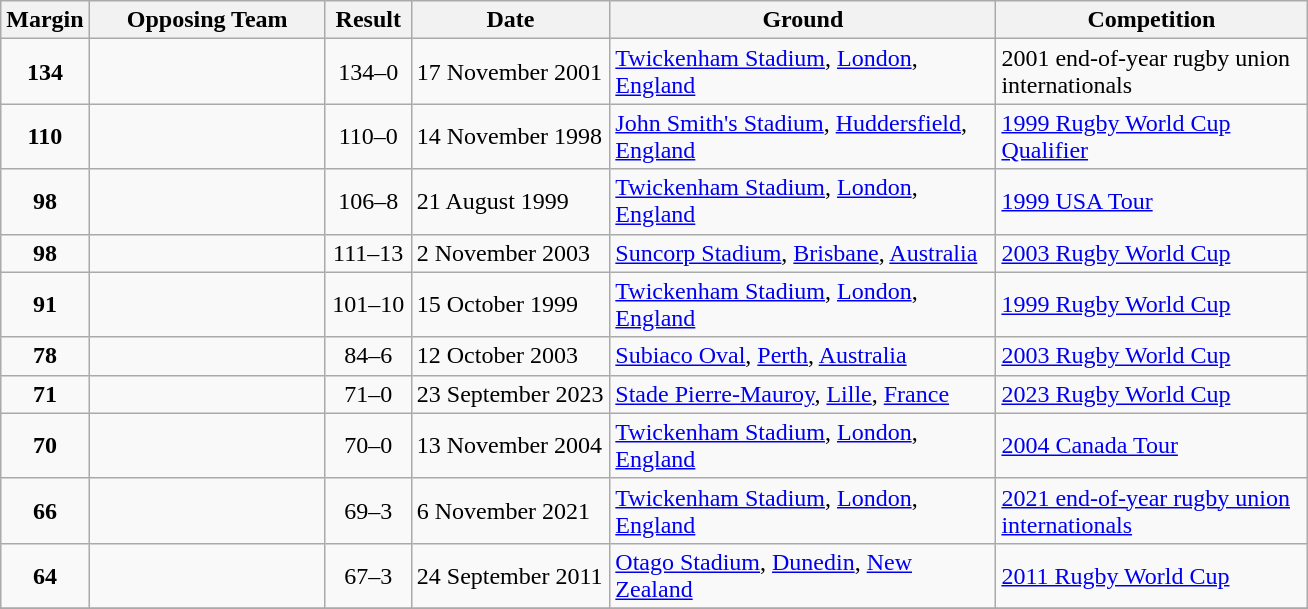<table class="wikitable">
<tr>
<th width=50px>Margin</th>
<th width=150px>Opposing Team</th>
<th width=50px>Result</th>
<th width=125px>Date</th>
<th width=250px>Ground</th>
<th width=200px>Competition</th>
</tr>
<tr>
<td align="center"><strong>134</strong></td>
<td></td>
<td align="center">134–0</td>
<td>17 November 2001</td>
<td><a href='#'>Twickenham Stadium</a>, <a href='#'>London</a>, <a href='#'>England</a></td>
<td>2001 end-of-year rugby union internationals</td>
</tr>
<tr>
<td align="center"><strong>110</strong></td>
<td></td>
<td align="center">110–0</td>
<td>14 November 1998</td>
<td><a href='#'>John Smith's Stadium</a>, <a href='#'>Huddersfield</a>, <a href='#'>England</a></td>
<td><a href='#'>1999 Rugby World Cup Qualifier</a></td>
</tr>
<tr>
<td align="center"><strong>98</strong></td>
<td></td>
<td align="center">106–8</td>
<td>21 August 1999</td>
<td><a href='#'>Twickenham Stadium</a>, <a href='#'>London</a>, <a href='#'>England</a></td>
<td><a href='#'>1999 USA Tour</a></td>
</tr>
<tr>
<td align="center"><strong>98</strong></td>
<td></td>
<td align="center">111–13</td>
<td>2 November 2003</td>
<td><a href='#'>Suncorp Stadium</a>, <a href='#'>Brisbane</a>, <a href='#'>Australia</a></td>
<td><a href='#'>2003 Rugby World Cup</a></td>
</tr>
<tr>
<td align="center"><strong>91</strong></td>
<td></td>
<td align="center">101–10</td>
<td>15 October 1999</td>
<td><a href='#'>Twickenham Stadium</a>, <a href='#'>London</a>, <a href='#'>England</a></td>
<td><a href='#'>1999 Rugby World Cup</a></td>
</tr>
<tr>
<td align="center"><strong>78</strong></td>
<td></td>
<td align="center">84–6</td>
<td>12 October 2003</td>
<td><a href='#'>Subiaco Oval</a>, <a href='#'>Perth</a>, <a href='#'>Australia</a></td>
<td><a href='#'>2003 Rugby World Cup</a></td>
</tr>
<tr>
<td align="center"><strong>71</strong></td>
<td></td>
<td align="center">71–0</td>
<td>23 September 2023</td>
<td><a href='#'>Stade Pierre-Mauroy</a>, <a href='#'>Lille</a>, <a href='#'>France</a></td>
<td><a href='#'>2023 Rugby World Cup</a></td>
</tr>
<tr>
<td align="center"><strong>70</strong></td>
<td></td>
<td align="center">70–0</td>
<td>13 November 2004</td>
<td><a href='#'>Twickenham Stadium</a>, <a href='#'>London</a>, <a href='#'>England</a></td>
<td><a href='#'>2004 Canada Tour</a></td>
</tr>
<tr>
<td align="center"><strong>66</strong></td>
<td></td>
<td align="center">69–3</td>
<td>6 November 2021</td>
<td><a href='#'>Twickenham Stadium</a>, <a href='#'>London</a>, <a href='#'>England</a></td>
<td><a href='#'>2021 end-of-year rugby union internationals</a></td>
</tr>
<tr>
<td align="center"><strong>64</strong></td>
<td></td>
<td align="center">67–3</td>
<td>24 September 2011</td>
<td><a href='#'>Otago Stadium</a>, <a href='#'>Dunedin</a>, <a href='#'>New Zealand</a></td>
<td><a href='#'>2011 Rugby World Cup</a></td>
</tr>
<tr>
</tr>
</table>
